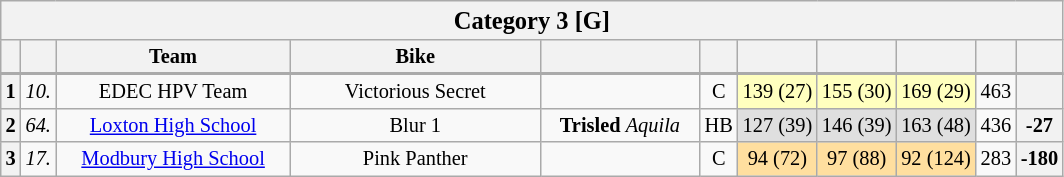<table class="wikitable collapsible collapsed" style="font-size: 85%; text-align:center">
<tr>
<th colspan="11" width="500"><big>Category 3 [G]</big></th>
</tr>
<tr>
<th valign="middle" width="5"></th>
<th valign="middle" width="5"></th>
<th valign="middle" width="150">Team</th>
<th valign="middle" width="160">Bike</th>
<th valign="middle" width="100"></th>
<th valign="middle" width="6"></th>
<th><a href='#'></a><br></th>
<th><a href='#'></a><br></th>
<th><a href='#'></a><br></th>
<th valign="middle" width="4"></th>
<th width="5" valign="middle"></th>
</tr>
<tr>
</tr>
<tr style="border-top:2px solid #aaaaaa">
<th>1</th>
<td><em>10.</em></td>
<td> EDEC HPV Team</td>
<td>Victorious Secret</td>
<td></td>
<td>C</td>
<td bgcolor="#FFFFBF">139 (27)</td>
<td bgcolor="#FFFFBF">155 (30)</td>
<td bgcolor="#FFFFBF">169 (29)</td>
<td>463</td>
<th></th>
</tr>
<tr>
<th>2</th>
<td><em>64.</em></td>
<td> <a href='#'>Loxton High School</a></td>
<td>Blur 1</td>
<td><strong>Trisled</strong> <em>Aquila</em></td>
<td>HB</td>
<td bgcolor="#dfdfdf">127 (39)</td>
<td bgcolor="#dfdfdf">146 (39)</td>
<td bgcolor="#dfdfdf">163 (48)</td>
<td>436</td>
<th>-27</th>
</tr>
<tr>
<th>3</th>
<td><em>17.</em></td>
<td> <a href='#'>Modbury High School</a></td>
<td>Pink Panther</td>
<td></td>
<td>C</td>
<td bgcolor="#ffdf9f">94 (72)</td>
<td bgcolor="#ffdf9f">97 (88)</td>
<td bgcolor="#ffdf9f">92 (124)</td>
<td>283</td>
<th>-180</th>
</tr>
</table>
